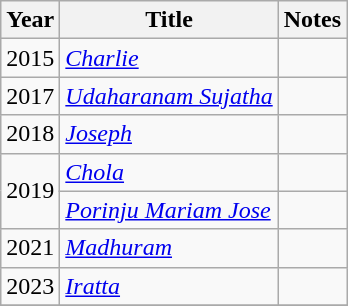<table class="wikitable sortable">
<tr>
<th>Year</th>
<th>Title</th>
<th class="unsortable">Notes</th>
</tr>
<tr>
<td>2015</td>
<td><em><a href='#'>Charlie</a></em></td>
<td></td>
</tr>
<tr>
<td>2017</td>
<td><em><a href='#'>Udaharanam Sujatha</a></em></td>
<td></td>
</tr>
<tr>
<td>2018</td>
<td><em><a href='#'>Joseph</a></em></td>
<td></td>
</tr>
<tr>
<td rowspan="2">2019</td>
<td><em><a href='#'>Chola</a></em></td>
<td></td>
</tr>
<tr>
<td><em><a href='#'>Porinju Mariam Jose</a></em></td>
<td></td>
</tr>
<tr>
<td>2021</td>
<td><em><a href='#'>Madhuram</a></em></td>
<td></td>
</tr>
<tr>
<td>2023</td>
<td><em><a href='#'>Iratta</a></em></td>
<td></td>
</tr>
<tr>
</tr>
</table>
